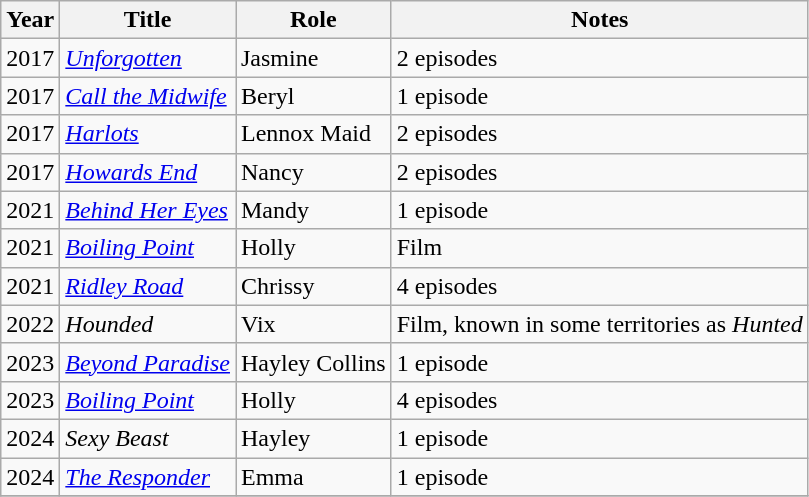<table class="wikitable sortable">
<tr>
<th>Year</th>
<th>Title</th>
<th>Role</th>
<th class="unsortable">Notes</th>
</tr>
<tr>
<td>2017</td>
<td><em><a href='#'>Unforgotten</a></em></td>
<td>Jasmine</td>
<td>2 episodes</td>
</tr>
<tr>
<td>2017</td>
<td><em><a href='#'>Call the Midwife</a></em></td>
<td>Beryl</td>
<td>1 episode</td>
</tr>
<tr>
<td>2017</td>
<td><em><a href='#'>Harlots</a></em></td>
<td>Lennox Maid</td>
<td>2 episodes</td>
</tr>
<tr>
<td>2017</td>
<td><em><a href='#'>Howards End</a></em></td>
<td>Nancy</td>
<td>2 episodes</td>
</tr>
<tr>
<td>2021</td>
<td><em><a href='#'>Behind Her Eyes</a></em></td>
<td>Mandy</td>
<td>1 episode</td>
</tr>
<tr>
<td>2021</td>
<td><em><a href='#'>Boiling Point</a></em></td>
<td>Holly</td>
<td>Film</td>
</tr>
<tr>
<td>2021</td>
<td><em><a href='#'>Ridley Road</a></em></td>
<td>Chrissy</td>
<td>4 episodes</td>
</tr>
<tr>
<td>2022</td>
<td><em>Hounded</em></td>
<td>Vix</td>
<td>Film, known in some territories as <em>Hunted</em></td>
</tr>
<tr>
<td>2023</td>
<td><em><a href='#'>Beyond Paradise</a></em></td>
<td>Hayley Collins</td>
<td>1 episode</td>
</tr>
<tr>
<td>2023</td>
<td><em><a href='#'>Boiling Point</a></em></td>
<td>Holly</td>
<td>4 episodes</td>
</tr>
<tr>
<td>2024</td>
<td><em>Sexy Beast</em></td>
<td>Hayley</td>
<td>1 episode</td>
</tr>
<tr>
<td>2024</td>
<td><em><a href='#'>The Responder</a></em></td>
<td>Emma</td>
<td>1 episode</td>
</tr>
<tr>
</tr>
</table>
